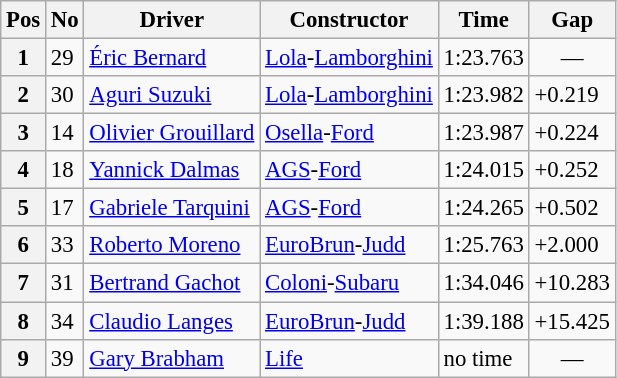<table class="wikitable sortable" style="font-size: 95%;">
<tr>
<th>Pos</th>
<th>No</th>
<th>Driver</th>
<th>Constructor</th>
<th>Time</th>
<th>Gap</th>
</tr>
<tr>
<th>1</th>
<td>29</td>
<td> <a href='#'>Éric Bernard</a></td>
<td><a href='#'>Lola</a>-<a href='#'>Lamborghini</a></td>
<td>1:23.763</td>
<td align="center">—</td>
</tr>
<tr>
<th>2</th>
<td>30</td>
<td> <a href='#'>Aguri Suzuki</a></td>
<td><a href='#'>Lola</a>-<a href='#'>Lamborghini</a></td>
<td>1:23.982</td>
<td>+0.219</td>
</tr>
<tr>
<th>3</th>
<td>14</td>
<td> <a href='#'>Olivier Grouillard</a></td>
<td><a href='#'>Osella</a>-<a href='#'>Ford</a></td>
<td>1:23.987</td>
<td>+0.224</td>
</tr>
<tr>
<th>4</th>
<td>18</td>
<td> <a href='#'>Yannick Dalmas</a></td>
<td><a href='#'>AGS</a>-<a href='#'>Ford</a></td>
<td>1:24.015</td>
<td>+0.252</td>
</tr>
<tr>
<th>5</th>
<td>17</td>
<td> <a href='#'>Gabriele Tarquini</a></td>
<td><a href='#'>AGS</a>-<a href='#'>Ford</a></td>
<td>1:24.265</td>
<td>+0.502</td>
</tr>
<tr>
<th>6</th>
<td>33</td>
<td> <a href='#'>Roberto Moreno</a></td>
<td><a href='#'>EuroBrun</a>-<a href='#'>Judd</a></td>
<td>1:25.763</td>
<td>+2.000</td>
</tr>
<tr>
<th>7</th>
<td>31</td>
<td> <a href='#'>Bertrand Gachot</a></td>
<td><a href='#'>Coloni</a>-<a href='#'>Subaru</a></td>
<td>1:34.046</td>
<td>+10.283</td>
</tr>
<tr>
<th>8</th>
<td>34</td>
<td> <a href='#'>Claudio Langes</a></td>
<td><a href='#'>EuroBrun</a>-<a href='#'>Judd</a></td>
<td>1:39.188</td>
<td>+15.425</td>
</tr>
<tr>
<th>9</th>
<td>39</td>
<td> <a href='#'>Gary Brabham</a></td>
<td><a href='#'>Life</a></td>
<td>no time</td>
<td align="center">—</td>
</tr>
</table>
